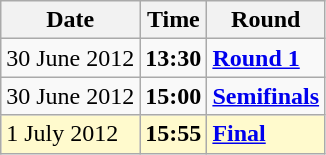<table class="wikitable">
<tr>
<th>Date</th>
<th>Time</th>
<th>Round</th>
</tr>
<tr>
<td>30 June 2012</td>
<td><strong>13:30</strong></td>
<td><strong><a href='#'>Round 1</a></strong></td>
</tr>
<tr>
<td>30 June 2012</td>
<td><strong>15:00</strong></td>
<td><strong><a href='#'>Semifinals</a></strong></td>
</tr>
<tr style=background:lemonchiffon>
<td>1 July 2012</td>
<td><strong>15:55</strong></td>
<td><strong><a href='#'>Final</a></strong></td>
</tr>
</table>
